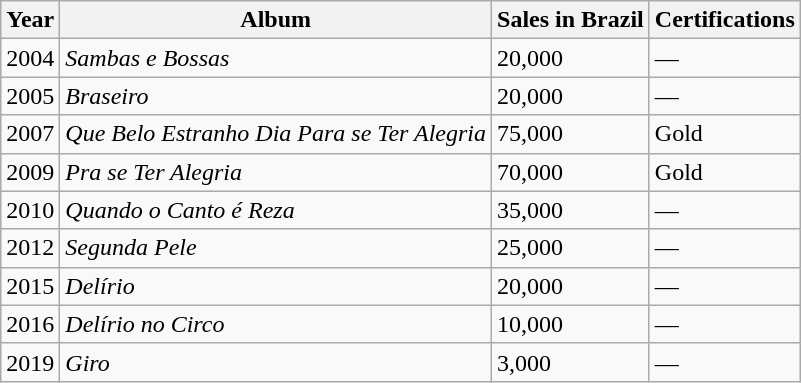<table class="wikitable" border="1" style=text-align:center;>
<tr>
<th>Year</th>
<th>Album</th>
<th>Sales in Brazil</th>
<th>Certifications</th>
</tr>
<tr>
<td>2004</td>
<td align=left><em>Sambas e Bossas</em></td>
<td align=left>20,000</td>
<td align=left>—</td>
</tr>
<tr>
<td>2005</td>
<td align=left><em>Braseiro</em></td>
<td align=left>20,000</td>
<td align=left>—</td>
</tr>
<tr>
<td>2007</td>
<td align=left><em>Que Belo Estranho Dia Para se Ter Alegria</em></td>
<td align=left>75,000</td>
<td align=left>Gold</td>
</tr>
<tr>
<td>2009</td>
<td align=left><em>Pra se Ter Alegria</em></td>
<td align=left>70,000</td>
<td align=left>Gold</td>
</tr>
<tr>
<td>2010</td>
<td align=left><em>Quando o Canto é Reza</em></td>
<td align=left>35,000</td>
<td align=left>—</td>
</tr>
<tr>
<td>2012</td>
<td align=left><em>Segunda Pele</em></td>
<td align=left>25,000</td>
<td align=left>—</td>
</tr>
<tr>
<td>2015</td>
<td align=left><em>Delírio</em></td>
<td align=left>20,000</td>
<td align=left>—</td>
</tr>
<tr>
<td>2016</td>
<td align=left><em>Delírio no Circo</em></td>
<td align=left>10,000</td>
<td align=left>—</td>
</tr>
<tr>
<td>2019</td>
<td align=left><em>Giro</em></td>
<td align=left>3,000</td>
<td align=left>—</td>
</tr>
</table>
